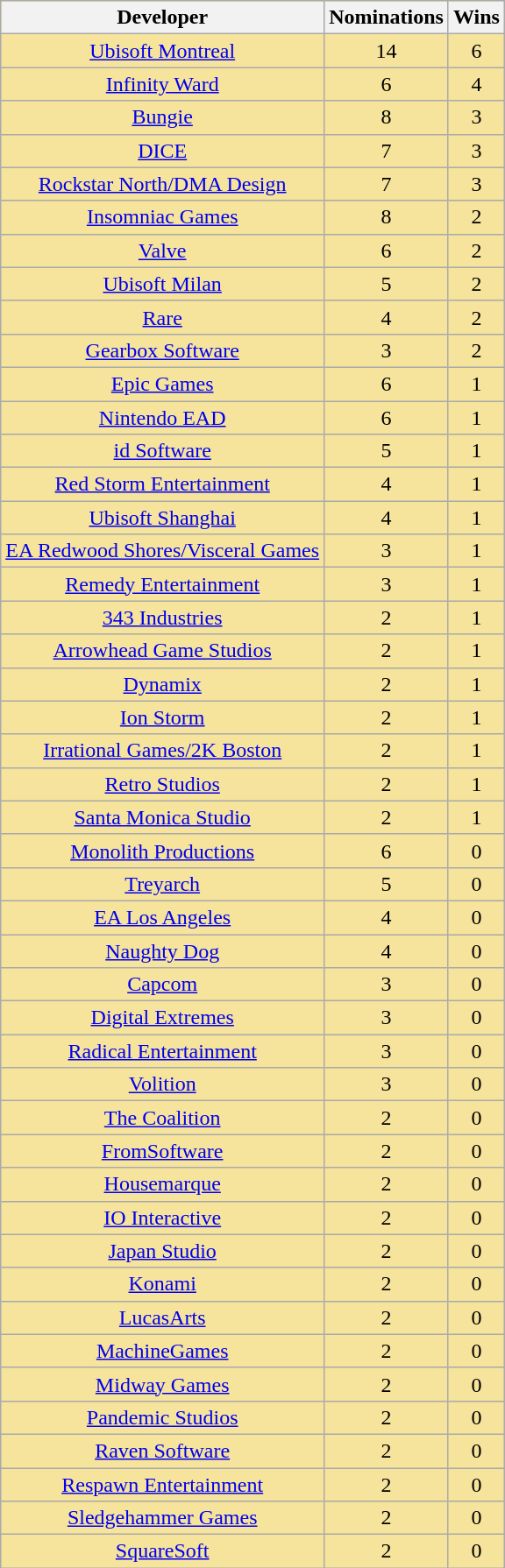<table class="wikitable sortable plainrowheaders" rowspan="2" style="text-align:center; background: #f6e39c">
<tr>
<th scope="col">Developer</th>
<th scope="col">Nominations</th>
<th scope="col">Wins</th>
</tr>
<tr>
<td><a href='#'>Ubisoft Montreal</a></td>
<td>14</td>
<td>6</td>
</tr>
<tr>
<td><a href='#'>Infinity Ward</a></td>
<td>6</td>
<td>4</td>
</tr>
<tr>
<td><a href='#'>Bungie</a></td>
<td>8</td>
<td>3</td>
</tr>
<tr>
<td><a href='#'>DICE</a></td>
<td>7</td>
<td>3</td>
</tr>
<tr>
<td><a href='#'>Rockstar North/DMA Design</a></td>
<td>7</td>
<td>3</td>
</tr>
<tr>
<td><a href='#'>Insomniac Games</a></td>
<td>8</td>
<td>2</td>
</tr>
<tr>
<td><a href='#'>Valve</a></td>
<td>6</td>
<td>2</td>
</tr>
<tr>
<td><a href='#'>Ubisoft Milan</a></td>
<td>5</td>
<td>2</td>
</tr>
<tr>
<td><a href='#'>Rare</a></td>
<td>4</td>
<td>2</td>
</tr>
<tr>
<td><a href='#'>Gearbox Software</a></td>
<td>3</td>
<td>2</td>
</tr>
<tr>
<td><a href='#'>Epic Games</a></td>
<td>6</td>
<td>1</td>
</tr>
<tr>
<td><a href='#'>Nintendo EAD</a></td>
<td>6</td>
<td>1</td>
</tr>
<tr>
<td><a href='#'>id Software</a></td>
<td>5</td>
<td>1</td>
</tr>
<tr>
<td><a href='#'>Red Storm Entertainment</a></td>
<td>4</td>
<td>1</td>
</tr>
<tr>
<td><a href='#'>Ubisoft Shanghai</a></td>
<td>4</td>
<td>1</td>
</tr>
<tr>
<td><a href='#'>EA Redwood Shores/Visceral Games</a></td>
<td>3</td>
<td>1</td>
</tr>
<tr>
<td><a href='#'>Remedy Entertainment</a></td>
<td>3</td>
<td>1</td>
</tr>
<tr>
<td><a href='#'>343 Industries</a></td>
<td>2</td>
<td>1</td>
</tr>
<tr>
<td><a href='#'>Arrowhead Game Studios</a></td>
<td>2</td>
<td>1</td>
</tr>
<tr>
<td><a href='#'>Dynamix</a></td>
<td>2</td>
<td>1</td>
</tr>
<tr>
<td><a href='#'>Ion Storm</a></td>
<td>2</td>
<td>1</td>
</tr>
<tr>
<td><a href='#'>Irrational Games/2K Boston</a></td>
<td>2</td>
<td>1</td>
</tr>
<tr>
<td><a href='#'>Retro Studios</a></td>
<td>2</td>
<td>1</td>
</tr>
<tr>
<td><a href='#'>Santa Monica Studio</a></td>
<td>2</td>
<td>1</td>
</tr>
<tr>
<td><a href='#'>Monolith Productions</a></td>
<td>6</td>
<td>0</td>
</tr>
<tr>
<td><a href='#'>Treyarch</a></td>
<td>5</td>
<td>0</td>
</tr>
<tr>
<td><a href='#'>EA Los Angeles</a></td>
<td>4</td>
<td>0</td>
</tr>
<tr>
<td><a href='#'>Naughty Dog</a></td>
<td>4</td>
<td>0</td>
</tr>
<tr>
<td><a href='#'>Capcom</a></td>
<td>3</td>
<td>0</td>
</tr>
<tr>
<td><a href='#'>Digital Extremes</a></td>
<td>3</td>
<td>0</td>
</tr>
<tr>
<td><a href='#'>Radical Entertainment</a></td>
<td>3</td>
<td>0</td>
</tr>
<tr>
<td><a href='#'>Volition</a></td>
<td>3</td>
<td>0</td>
</tr>
<tr>
<td><a href='#'>The Coalition</a></td>
<td>2</td>
<td>0</td>
</tr>
<tr>
<td><a href='#'>FromSoftware</a></td>
<td>2</td>
<td>0</td>
</tr>
<tr>
<td><a href='#'>Housemarque</a></td>
<td>2</td>
<td>0</td>
</tr>
<tr>
<td><a href='#'>IO Interactive</a></td>
<td>2</td>
<td>0</td>
</tr>
<tr>
<td><a href='#'>Japan Studio</a></td>
<td>2</td>
<td>0</td>
</tr>
<tr>
<td><a href='#'>Konami</a></td>
<td>2</td>
<td>0</td>
</tr>
<tr>
<td><a href='#'>LucasArts</a></td>
<td>2</td>
<td>0</td>
</tr>
<tr>
<td><a href='#'>MachineGames</a></td>
<td>2</td>
<td>0</td>
</tr>
<tr>
<td><a href='#'>Midway Games</a></td>
<td>2</td>
<td>0</td>
</tr>
<tr>
<td><a href='#'>Pandemic Studios</a></td>
<td>2</td>
<td>0</td>
</tr>
<tr>
<td><a href='#'>Raven Software</a></td>
<td>2</td>
<td>0</td>
</tr>
<tr>
<td><a href='#'>Respawn Entertainment</a></td>
<td>2</td>
<td>0</td>
</tr>
<tr>
<td><a href='#'>Sledgehammer Games</a></td>
<td>2</td>
<td>0</td>
</tr>
<tr>
<td><a href='#'>SquareSoft</a></td>
<td>2</td>
<td>0</td>
</tr>
</table>
